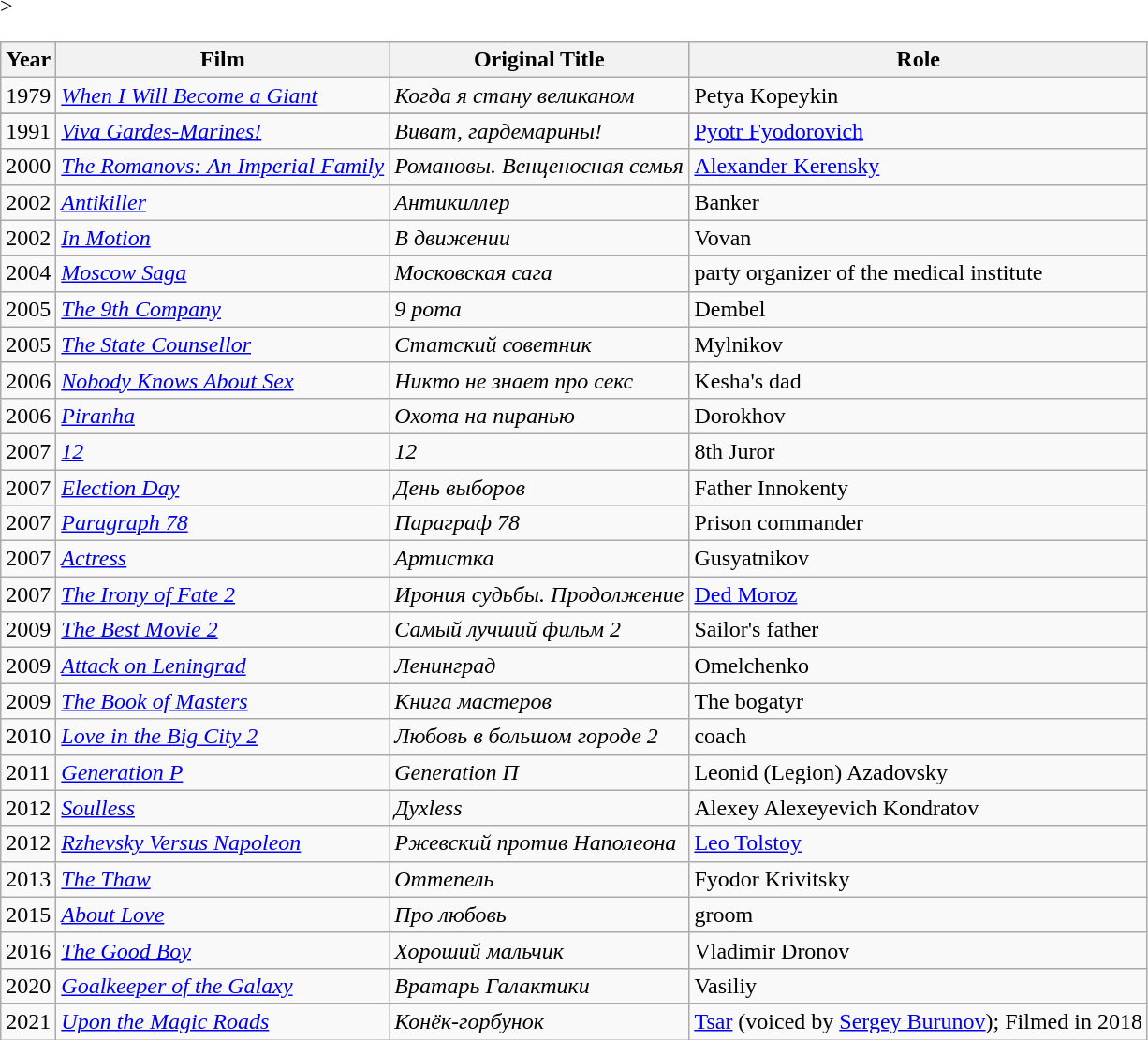<table class="wikitable sortable">
<tr>
<th>Year</th>
<th>Film</th>
<th>Original Title</th>
<th>Role</th>
</tr>
<tr>
<td>1979</td>
<td><em><a href='#'>When I Will Become a Giant</a></em></td>
<td><em>Когда я стану великаном</em></td>
<td>Petya Kopeykin</td>
</tr>
<tr <http://www.imdb.com/title/tt0077815/>>
</tr>
<tr>
<td>1991</td>
<td><em><a href='#'>Viva Gardes-Marines!</a></em></td>
<td><em>Виват, гардемарины!</em></td>
<td><a href='#'>Pyotr Fyodorovich</a></td>
</tr>
<tr>
<td>2000</td>
<td><em><a href='#'>The Romanovs: An Imperial Family</a></em></td>
<td><em>Романовы. Венценосная семья</em></td>
<td><a href='#'>Alexander Kerensky</a></td>
</tr>
<tr>
<td>2002</td>
<td><em><a href='#'>Antikiller</a></em></td>
<td><em>Антикиллер</em></td>
<td>Banker</td>
</tr>
<tr>
<td>2002</td>
<td><em><a href='#'>In Motion</a></em></td>
<td><em>В движении</em></td>
<td>Vovan</td>
</tr>
<tr>
<td>2004</td>
<td><em><a href='#'>Moscow Saga</a></em></td>
<td><em>Московская сага</em></td>
<td>party organizer of the medical institute</td>
</tr>
<tr>
<td>2005</td>
<td><em><a href='#'>The 9th Company</a></em></td>
<td><em>9 рота</em></td>
<td>Dembel</td>
</tr>
<tr>
<td>2005</td>
<td><em><a href='#'>The State Counsellor</a></em></td>
<td><em>Статский советник</em></td>
<td>Mylnikov</td>
</tr>
<tr>
<td>2006</td>
<td><em><a href='#'>Nobody Knows About Sex</a></em></td>
<td><em>Никто не знает про секс</em></td>
<td>Kesha's dad</td>
</tr>
<tr>
<td>2006</td>
<td><em><a href='#'>Piranha</a></em></td>
<td><em>Охота на пиранью</em></td>
<td>Dorokhov</td>
</tr>
<tr>
<td>2007</td>
<td><em><a href='#'>12</a></em></td>
<td><em>12</em></td>
<td>8th Juror</td>
</tr>
<tr>
<td>2007</td>
<td><em><a href='#'>Election Day</a></em></td>
<td><em>День выборов</em></td>
<td>Father Innokenty</td>
</tr>
<tr>
<td>2007</td>
<td><em><a href='#'>Paragraph 78</a></em></td>
<td><em>Параграф 78</em></td>
<td>Prison commander</td>
</tr>
<tr>
<td>2007</td>
<td><em><a href='#'>Actress</a></em></td>
<td><em>Артистка</em></td>
<td>Gusyatnikov</td>
</tr>
<tr>
<td>2007</td>
<td><em><a href='#'>The Irony of Fate 2</a></em></td>
<td><em>Ирония судьбы. Продолжение</em></td>
<td><a href='#'>Ded Moroz</a></td>
</tr>
<tr>
<td>2009</td>
<td><em><a href='#'>The Best Movie 2</a></em></td>
<td><em>Самый лучший фильм 2</em></td>
<td>Sailor's father</td>
</tr>
<tr>
<td>2009</td>
<td><em><a href='#'>Attack on Leningrad</a></em></td>
<td><em>Ленинград</em></td>
<td>Omelchenko</td>
</tr>
<tr>
<td>2009</td>
<td><em><a href='#'>The Book of Masters</a></em></td>
<td><em>Книга мастеров</em></td>
<td>The bogatyr</td>
</tr>
<tr>
<td>2010</td>
<td><em><a href='#'>Love in the Big City 2</a></em></td>
<td><em>Любовь в большом городе 2</em></td>
<td>coach</td>
</tr>
<tr>
<td>2011</td>
<td><em><a href='#'>Generation P</a></em></td>
<td><em>Generation П</em></td>
<td>Leonid (Legion) Azadovsky</td>
</tr>
<tr>
<td>2012</td>
<td><em><a href='#'>Soulless</a></em></td>
<td><em>Духless</em></td>
<td>Alexey Alexeyevich Kondratov</td>
</tr>
<tr>
<td>2012</td>
<td><em><a href='#'>Rzhevsky Versus Napoleon</a></em></td>
<td><em>Ржевский против Наполеона</em></td>
<td><a href='#'>Leo Tolstoy</a></td>
</tr>
<tr>
<td>2013</td>
<td><em><a href='#'>The Thaw</a></em></td>
<td><em>Оттепель</em></td>
<td>Fyodor Krivitsky</td>
</tr>
<tr>
<td>2015</td>
<td><em><a href='#'>About Love</a></em></td>
<td><em>Про любовь</em></td>
<td>groom</td>
</tr>
<tr>
<td>2016</td>
<td><em><a href='#'>The Good Boy</a></em></td>
<td><em>Хороший мальчик</em></td>
<td>Vladimir Dronov</td>
</tr>
<tr>
<td>2020</td>
<td><em><a href='#'>Goalkeeper of the Galaxy</a></em></td>
<td><em>Вратарь Галактики</em></td>
<td>Vasiliy</td>
</tr>
<tr>
<td>2021</td>
<td><em><a href='#'>Upon the Magic Roads</a></em></td>
<td><em>Конёк-горбунок</em></td>
<td><a href='#'>Tsar</a> (voiced by <a href='#'>Sergey Burunov</a>); Filmed in 2018</td>
</tr>
</table>
